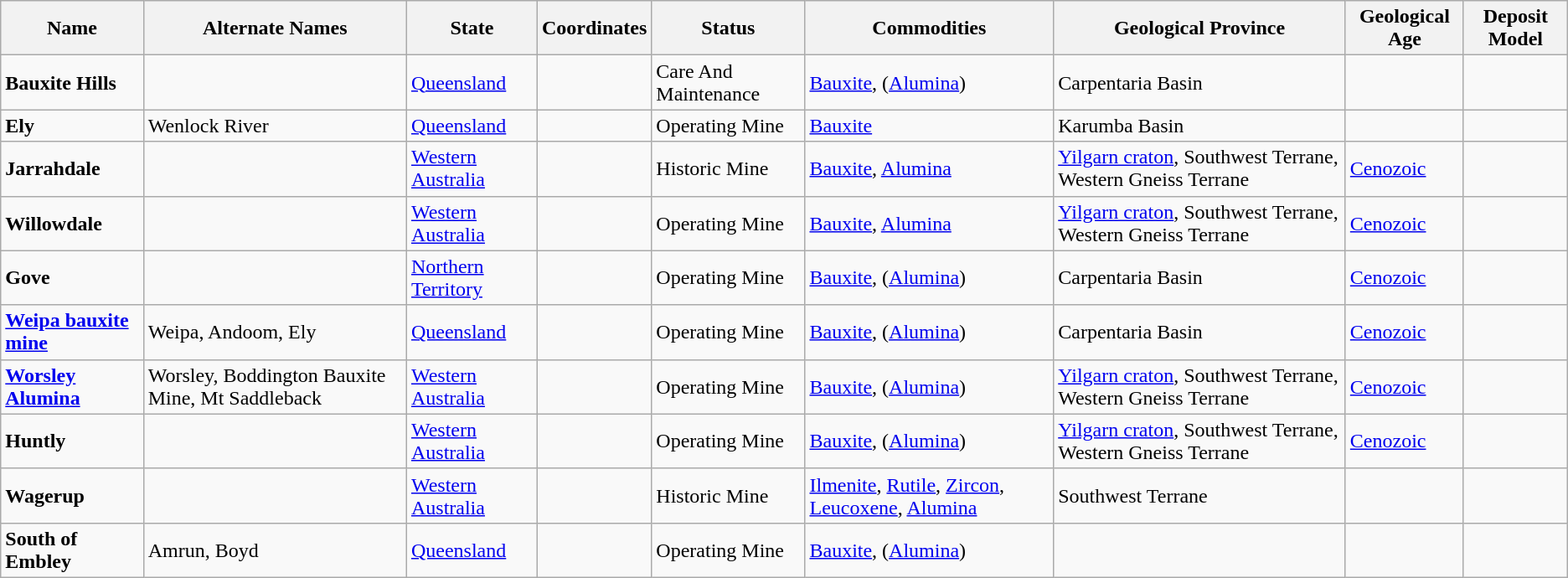<table class="wikitable sortable">
<tr>
<th>Name</th>
<th>Alternate Names</th>
<th>State</th>
<th>Coordinates</th>
<th>Status</th>
<th>Commodities</th>
<th>Geological Province</th>
<th>Geological Age</th>
<th>Deposit Model</th>
</tr>
<tr>
<td><strong>Bauxite Hills</strong></td>
<td></td>
<td><a href='#'>Queensland</a></td>
<td></td>
<td>Care And Maintenance</td>
<td><a href='#'>Bauxite</a>, (<a href='#'>Alumina</a>)</td>
<td>Carpentaria Basin</td>
<td></td>
<td></td>
</tr>
<tr>
<td><strong>Ely</strong></td>
<td>Wenlock River</td>
<td><a href='#'>Queensland</a></td>
<td></td>
<td>Operating Mine</td>
<td><a href='#'>Bauxite</a></td>
<td>Karumba Basin</td>
<td></td>
<td></td>
</tr>
<tr>
<td><strong>Jarrahdale</strong></td>
<td></td>
<td><a href='#'>Western Australia</a></td>
<td></td>
<td>Historic Mine</td>
<td><a href='#'>Bauxite</a>, <a href='#'>Alumina</a></td>
<td><a href='#'>Yilgarn craton</a>, Southwest Terrane, Western Gneiss Terrane</td>
<td><a href='#'>Cenozoic</a></td>
<td></td>
</tr>
<tr>
<td><strong>Willowdale</strong></td>
<td></td>
<td><a href='#'>Western Australia</a></td>
<td></td>
<td>Operating Mine</td>
<td><a href='#'>Bauxite</a>, <a href='#'>Alumina</a></td>
<td><a href='#'>Yilgarn craton</a>, Southwest Terrane, Western Gneiss Terrane</td>
<td><a href='#'>Cenozoic</a></td>
<td></td>
</tr>
<tr>
<td><strong>Gove</strong></td>
<td></td>
<td><a href='#'>Northern Territory</a></td>
<td></td>
<td>Operating Mine</td>
<td><a href='#'>Bauxite</a>, (<a href='#'>Alumina</a>)</td>
<td>Carpentaria Basin</td>
<td><a href='#'>Cenozoic</a></td>
<td></td>
</tr>
<tr>
<td><strong><a href='#'>Weipa bauxite mine</a></strong></td>
<td>Weipa, Andoom, Ely</td>
<td><a href='#'>Queensland</a></td>
<td></td>
<td>Operating Mine</td>
<td><a href='#'>Bauxite</a>, (<a href='#'>Alumina</a>)</td>
<td>Carpentaria Basin</td>
<td><a href='#'>Cenozoic</a></td>
<td></td>
</tr>
<tr>
<td><strong><a href='#'>Worsley Alumina</a></strong></td>
<td>Worsley, Boddington Bauxite Mine, Mt Saddleback</td>
<td><a href='#'>Western Australia</a></td>
<td></td>
<td>Operating Mine</td>
<td><a href='#'>Bauxite</a>, (<a href='#'>Alumina</a>)</td>
<td><a href='#'>Yilgarn craton</a>, Southwest Terrane, Western Gneiss Terrane</td>
<td><a href='#'>Cenozoic</a></td>
<td></td>
</tr>
<tr>
<td><strong>Huntly</strong></td>
<td></td>
<td><a href='#'>Western Australia</a></td>
<td></td>
<td>Operating Mine</td>
<td><a href='#'>Bauxite</a>, (<a href='#'>Alumina</a>)</td>
<td><a href='#'>Yilgarn craton</a>, Southwest Terrane, Western Gneiss Terrane</td>
<td><a href='#'>Cenozoic</a></td>
<td></td>
</tr>
<tr>
<td><strong>Wagerup</strong></td>
<td></td>
<td><a href='#'>Western Australia</a></td>
<td></td>
<td>Historic Mine</td>
<td><a href='#'>Ilmenite</a>, <a href='#'>Rutile</a>, <a href='#'>Zircon</a>, <a href='#'>Leucoxene</a>, <a href='#'>Alumina</a></td>
<td>Southwest Terrane</td>
<td></td>
<td></td>
</tr>
<tr>
<td><strong>South of Embley</strong></td>
<td>Amrun, Boyd</td>
<td><a href='#'>Queensland</a></td>
<td></td>
<td>Operating Mine</td>
<td><a href='#'>Bauxite</a>, (<a href='#'>Alumina</a>)</td>
<td></td>
<td></td>
<td></td>
</tr>
</table>
